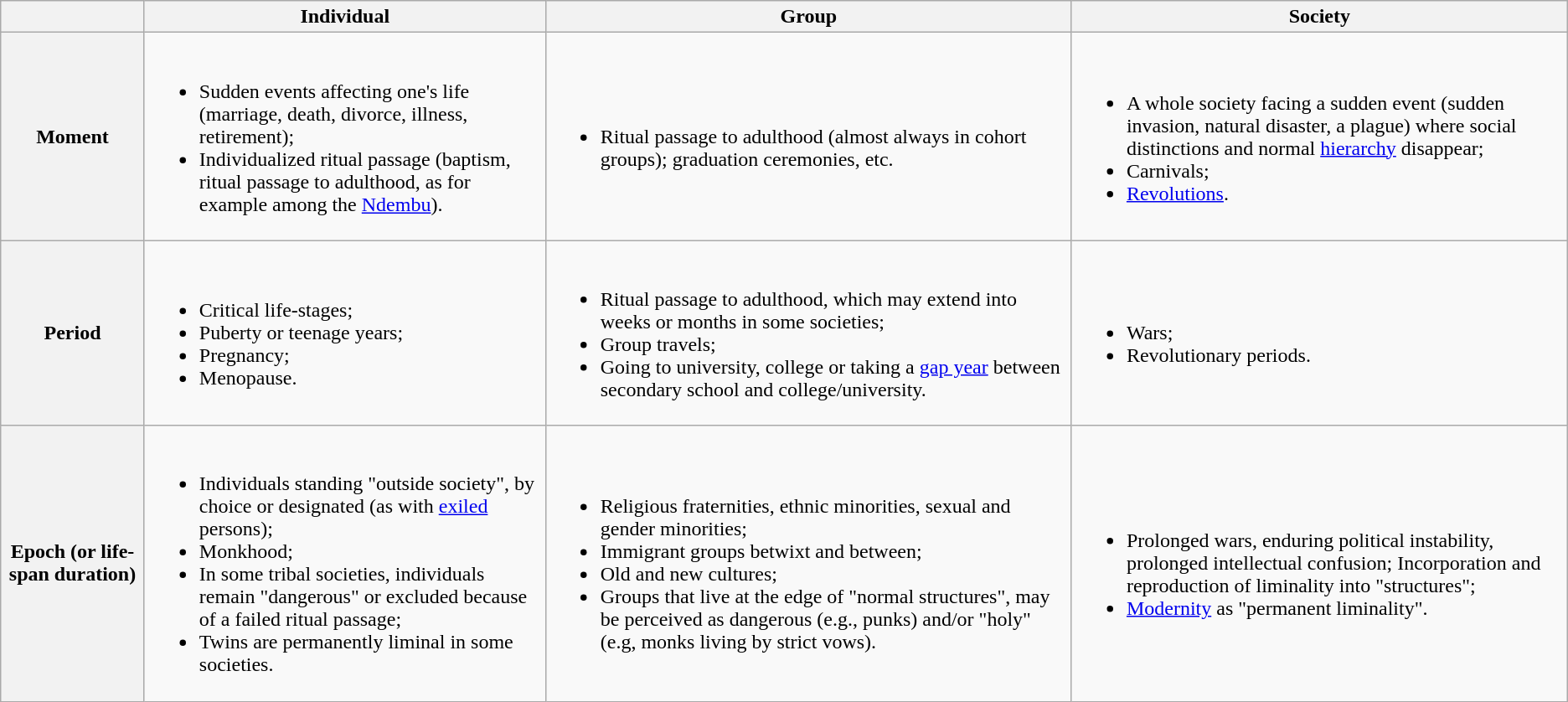<table class="wikitable">
<tr>
<th></th>
<th>Individual</th>
<th>Group</th>
<th>Society</th>
</tr>
<tr>
<th>Moment</th>
<td><br><ul><li>Sudden events affecting one's life (marriage, death, divorce, illness, retirement);</li><li>Individualized ritual passage (baptism, ritual passage to adulthood, as for example among the <a href='#'>Ndembu</a>).</li></ul></td>
<td><br><ul><li>Ritual passage to adulthood (almost always in cohort groups); graduation ceremonies, etc.</li></ul></td>
<td><br><ul><li>A whole society facing a sudden event (sudden invasion, natural disaster, a plague) where social distinctions and normal <a href='#'>hierarchy</a> disappear;</li><li>Carnivals;</li><li><a href='#'>Revolutions</a>.</li></ul></td>
</tr>
<tr>
<th>Period</th>
<td><br><ul><li>Critical life-stages;</li><li>Puberty or teenage years;</li><li>Pregnancy;</li><li>Menopause.</li></ul></td>
<td><br><ul><li>Ritual passage to adulthood, which may extend into weeks or months in some societies;</li><li>Group travels;</li><li>Going to university, college or taking a <a href='#'>gap year</a> between secondary school and college/university.</li></ul></td>
<td><br><ul><li>Wars;</li><li>Revolutionary periods.</li></ul></td>
</tr>
<tr>
<th>Epoch (or life-span duration)</th>
<td><br><ul><li>Individuals standing "outside society", by choice or designated (as with <a href='#'>exiled</a> persons);</li><li>Monkhood;</li><li>In some tribal societies, individuals remain "dangerous" or excluded because of a failed ritual passage;</li><li>Twins are permanently liminal in some societies.</li></ul></td>
<td><br><ul><li>Religious fraternities, ethnic minorities, sexual and gender minorities;</li><li>Immigrant groups betwixt and between;</li><li>Old and new cultures;</li><li>Groups that live at the edge of "normal structures", may be perceived as dangerous (e.g., punks) and/or "holy" (e.g, monks living by strict vows).</li></ul></td>
<td><br><ul><li>Prolonged wars, enduring political instability, prolonged intellectual confusion;  Incorporation and reproduction of liminality into "structures";</li><li><a href='#'>Modernity</a> as "permanent liminality".</li></ul></td>
</tr>
</table>
